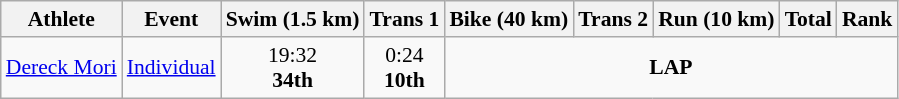<table class="wikitable" style="font-size:90%">
<tr>
<th>Athlete</th>
<th>Event</th>
<th>Swim (1.5 km)</th>
<th>Trans 1</th>
<th>Bike (40 km)</th>
<th>Trans 2</th>
<th>Run (10 km)</th>
<th>Total</th>
<th>Rank</th>
</tr>
<tr>
<td><a href='#'>Dereck Mori</a></td>
<td><a href='#'>Individual</a></td>
<td align=center>19:32<br><strong>34th</strong></td>
<td align=center>0:24<br><strong>10th</strong></td>
<td align=center colspan="7"><strong>LAP</strong></td>
</tr>
</table>
